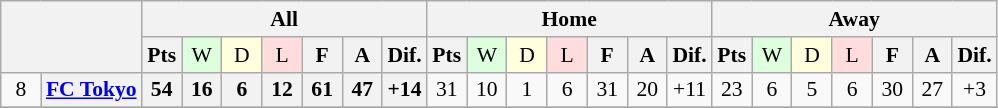<table class="wikitable" style="font-size: 90%">
<tr>
<th rowspan="2" colspan="2"></th>
<th colspan="7">All</th>
<th colspan="7">Home</th>
<th colspan="7">Away</th>
</tr>
<tr>
<th width="20">Pts</th>
<td bgcolor="#ddffdd" align="center" width="20">W</td>
<td bgcolor="#ffffdd" align="center" width="20">D</td>
<td bgcolor="#ffdddd" align="center" width="20">L</td>
<th width="20">F</th>
<th width="20">A</th>
<th width="20">Dif.</th>
<th width="20">Pts</th>
<td bgcolor="#ddffdd" align="center" width="20">W</td>
<td bgcolor="#ffffdd" align="center" width="20">D</td>
<td bgcolor="#ffdddd" align="center" width="20">L</td>
<th width="20">F</th>
<th width="20">A</th>
<th width="20">Dif.</th>
<th width="20">Pts</th>
<td bgcolor="#ddffdd" align="center" width="20">W</td>
<td bgcolor="#ffffdd" align="center" width="20">D</td>
<td bgcolor="#ffdddd" align="center" width="20">L</td>
<th width="20">F</th>
<th width="20">A</th>
<th width="20">Dif.</th>
</tr>
<tr>
<td width="20" align="center">8</td>
<th><a href='#'>FC Tokyo</a></th>
<th>54</th>
<th>16</th>
<th>6</th>
<th>12</th>
<th>61</th>
<th>47</th>
<th>+14</th>
<td align="center">31</td>
<td align="center">10</td>
<td align="center">1</td>
<td align="center">6</td>
<td align="center">31</td>
<td align="center">20</td>
<td align="center">+11</td>
<td align="center">23</td>
<td align="center">6</td>
<td align="center">5</td>
<td align="center">6</td>
<td align="center">30</td>
<td align="center">27</td>
<td align="center">+3</td>
</tr>
<tr>
</tr>
</table>
